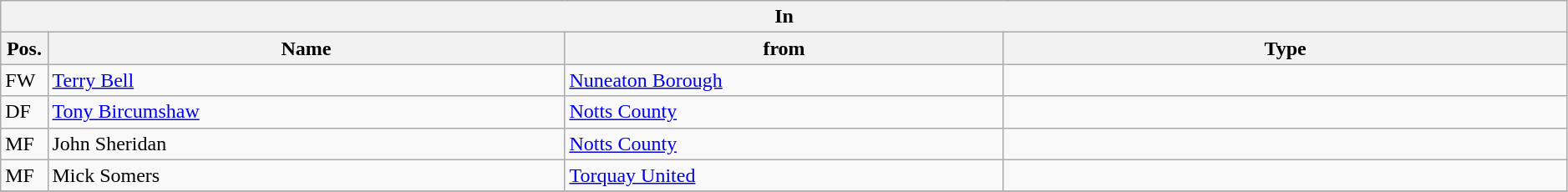<table class="wikitable" style="font-size:100%;width:99%;">
<tr>
<th colspan="4">In</th>
</tr>
<tr>
<th width=3%>Pos.</th>
<th width=33%>Name</th>
<th width=28%>from</th>
<th width=36%>Type</th>
</tr>
<tr>
<td>FW</td>
<td><a href='#'>Terry Bell</a></td>
<td><a href='#'>Nuneaton Borough</a></td>
<td></td>
</tr>
<tr>
<td>DF</td>
<td><a href='#'>Tony Bircumshaw</a></td>
<td><a href='#'>Notts County</a></td>
<td></td>
</tr>
<tr>
<td>MF</td>
<td>John Sheridan</td>
<td><a href='#'>Notts County</a></td>
<td></td>
</tr>
<tr>
<td>MF</td>
<td>Mick Somers</td>
<td><a href='#'>Torquay United</a></td>
<td></td>
</tr>
<tr>
</tr>
</table>
